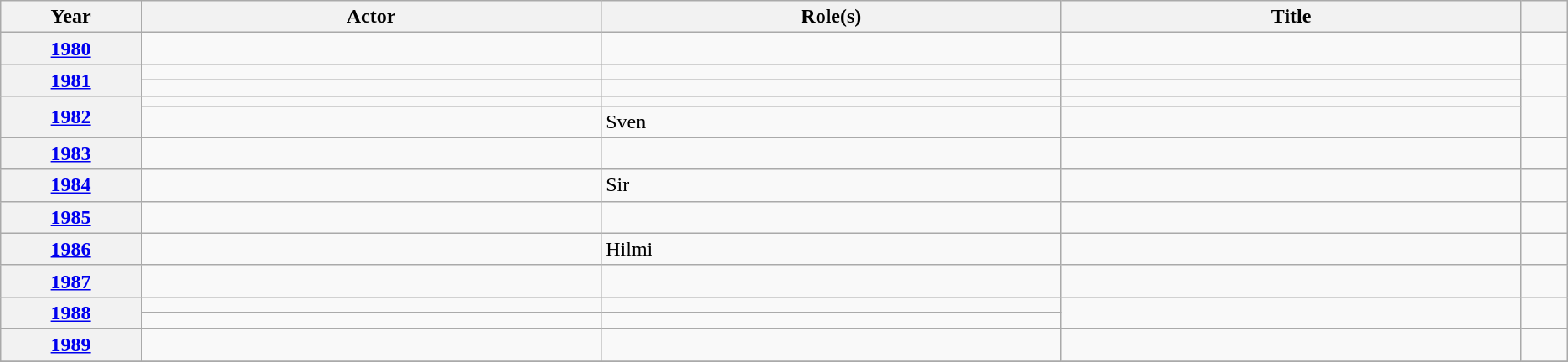<table class="wikitable unsortable">
<tr>
<th scope="col" style="width:3%;">Year</th>
<th scope="col" style="width:10%;">Actor</th>
<th scope="col" style="width:10%;">Role(s)</th>
<th scope="col" style="width:10%;">Title</th>
<th scope="col" style="width:1%;" class="unsortable"></th>
</tr>
<tr>
<th scope="row", style="text-align:center"><a href='#'>1980</a></th>
<td></td>
<td></td>
<td></td>
<td style="text-align:center;"></td>
</tr>
<tr>
<th scope="row", rowspan="2" style="text-align:center;"><a href='#'>1981</a></th>
<td></td>
<td></td>
<td colspan="1"></td>
<td rowspan="2" style="text-align:center;"></td>
</tr>
<tr>
<td></td>
<td></td>
<td></td>
</tr>
<tr>
<th scope="row", rowspan="2" style="text-align:center;"><a href='#'>1982</a></th>
<td></td>
<td></td>
<td></td>
<td rowspan="2" style="text-align:center;"></td>
</tr>
<tr>
<td></td>
<td>Sven</td>
<td></td>
</tr>
<tr>
<th scope="row", style="text-align:center;"><a href='#'>1983</a></th>
<td></td>
<td></td>
<td colspan="1"></td>
<td style="text-align:center;"></td>
</tr>
<tr>
<th scope="row", style="text-align:center;"><a href='#'>1984</a></th>
<td></td>
<td>Sir</td>
<td colspan="1"></td>
<td style="text-align:center;"></td>
</tr>
<tr>
<th scope="row", style="text-align:center;"><a href='#'>1985</a></th>
<td></td>
<td></td>
<td colspan="1"></td>
<td style="text-align:center;"></td>
</tr>
<tr>
<th scope="row", style="text-align:center;"><a href='#'>1986</a></th>
<td></td>
<td>Hilmi</td>
<td></td>
<td style="text-align:center;"></td>
</tr>
<tr>
<th scope="row", style="text-align:center;"><a href='#'>1987</a></th>
<td></td>
<td></td>
<td></td>
<td style="text-align:center;"></td>
</tr>
<tr>
<th scope="row", rowspan="2" style="text-align:center;"><a href='#'>1988</a></th>
<td></td>
<td></td>
<td rowspan="2"></td>
<td rowspan="2" style="text-align:center;"></td>
</tr>
<tr>
<td></td>
<td></td>
</tr>
<tr>
<th scope="row", style="text-align:center;"><a href='#'>1989</a></th>
<td></td>
<td></td>
<td colspan="1"></td>
<td style="text-align:center;"></td>
</tr>
<tr>
</tr>
</table>
